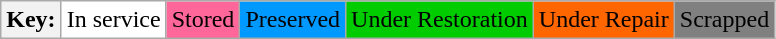<table class="wikitable">
<tr>
<th>Key:</th>
<td bgcolor=#FFFFFF>In service</td>
<td bgcolor=#FF6699>Stored</td>
<td bgcolor=#0099FF>Preserved</td>
<td bgcolor=#00CC00>Under Restoration</td>
<td bgcolor=#FF6600>Under Repair</td>
<td bgcolor=#808080>Scrapped</td>
</tr>
</table>
